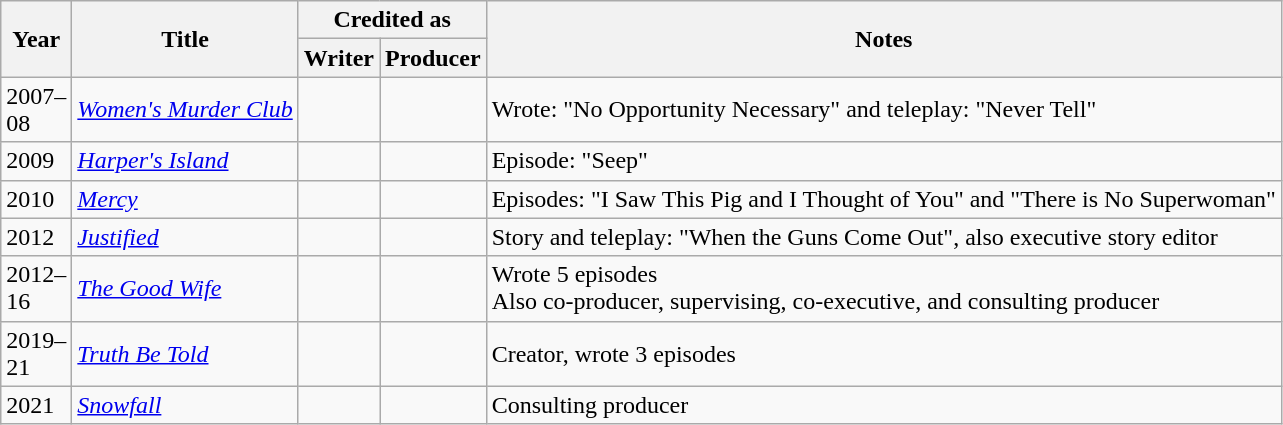<table class="wikitable">
<tr>
<th rowspan="2" style="width:33px;">Year</th>
<th rowspan="2">Title</th>
<th colspan="2">Credited as</th>
<th rowspan="2">Notes</th>
</tr>
<tr>
<th>Writer</th>
<th>Producer</th>
</tr>
<tr>
<td>2007–08</td>
<td><em><a href='#'>Women's Murder Club</a></em></td>
<td></td>
<td></td>
<td>Wrote: "No Opportunity Necessary" and teleplay: "Never Tell"</td>
</tr>
<tr>
<td>2009</td>
<td><em><a href='#'>Harper's Island</a></em></td>
<td></td>
<td></td>
<td>Episode: "Seep"</td>
</tr>
<tr>
<td>2010</td>
<td><a href='#'><em>Mercy</em></a></td>
<td></td>
<td></td>
<td>Episodes: "I Saw This Pig and I Thought of You" and "There is No Superwoman"</td>
</tr>
<tr>
<td>2012</td>
<td><a href='#'><em>Justified</em></a></td>
<td></td>
<td></td>
<td>Story and teleplay: "When the Guns Come Out", also executive story editor</td>
</tr>
<tr>
<td>2012–16</td>
<td><em><a href='#'>The Good Wife</a></em></td>
<td></td>
<td></td>
<td>Wrote 5 episodes<br>Also co-producer, supervising, co-executive, and consulting producer</td>
</tr>
<tr>
<td>2019–21</td>
<td><em><a href='#'>Truth Be Told</a></em></td>
<td></td>
<td></td>
<td>Creator, wrote 3 episodes</td>
</tr>
<tr>
<td>2021</td>
<td><em><a href='#'>Snowfall</a></em></td>
<td></td>
<td></td>
<td>Consulting producer</td>
</tr>
</table>
